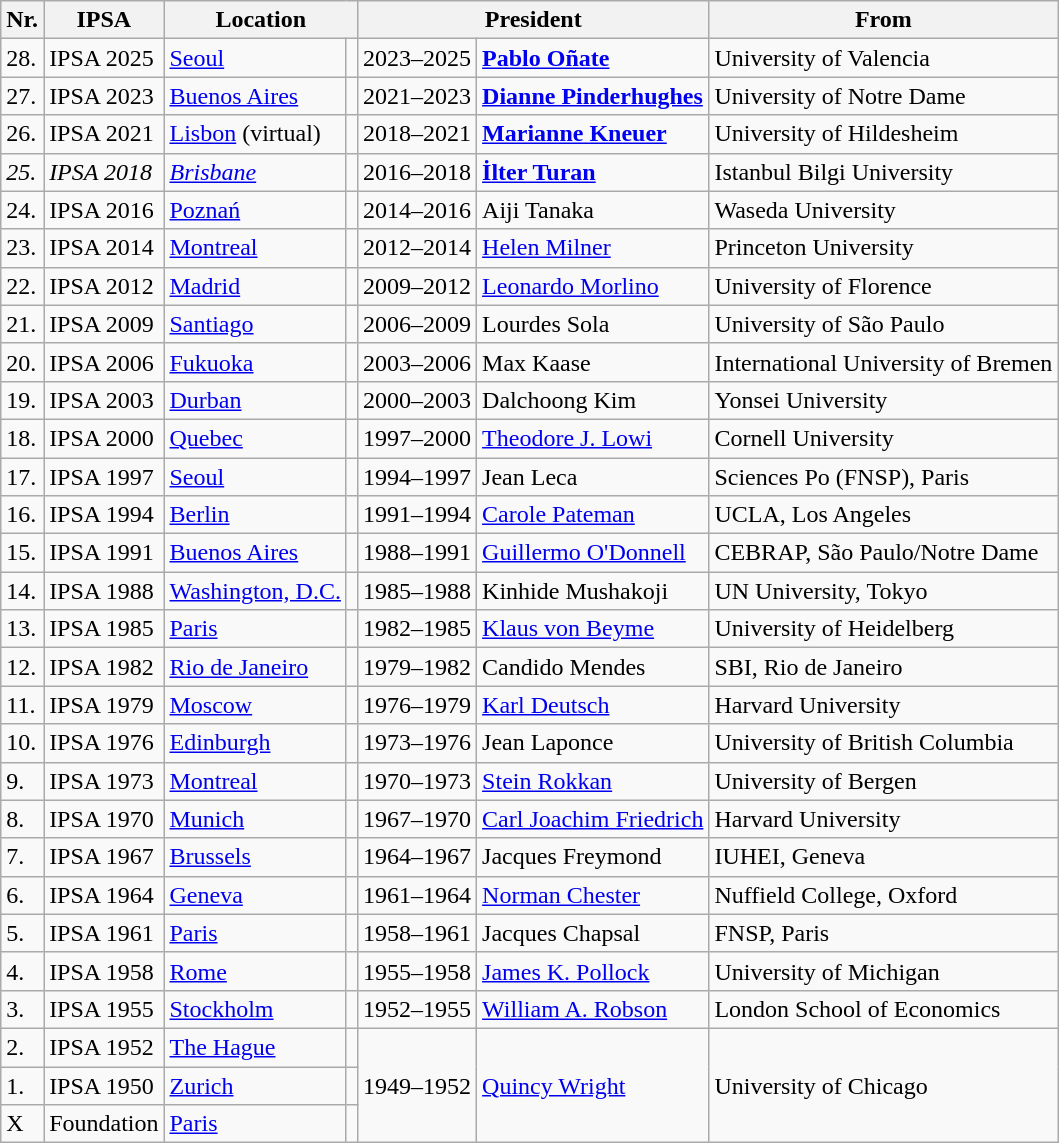<table class="wikitable">
<tr>
<th>Nr.</th>
<th>IPSA</th>
<th colspan="2">Location</th>
<th colspan="2">President</th>
<th>From</th>
</tr>
<tr>
<td>28.</td>
<td>IPSA 2025</td>
<td><a href='#'>Seoul</a></td>
<td></td>
<td>2023–2025</td>
<td><strong><a href='#'>Pablo Oñate</a></strong></td>
<td>University of Valencia </td>
</tr>
<tr>
<td>27.</td>
<td>IPSA 2023</td>
<td><a href='#'>Buenos Aires</a></td>
<td></td>
<td>2021–2023</td>
<td><strong><a href='#'>Dianne Pinderhughes</a></strong></td>
<td>University of Notre Dame </td>
</tr>
<tr>
<td>26.</td>
<td>IPSA 2021</td>
<td><a href='#'>Lisbon</a> (virtual)</td>
<td></td>
<td>2018–2021</td>
<td><strong><a href='#'>Marianne Kneuer</a></strong></td>
<td>University of Hildesheim </td>
</tr>
<tr>
<td><em>25.</em></td>
<td><em>IPSA 2018</em></td>
<td><em><a href='#'>Brisbane</a></em></td>
<td></td>
<td>2016–2018</td>
<td><strong><a href='#'>İlter Turan</a></strong></td>
<td>Istanbul Bilgi University </td>
</tr>
<tr>
<td>24.</td>
<td>IPSA 2016</td>
<td><a href='#'>Poznań</a></td>
<td></td>
<td>2014–2016</td>
<td>Aiji Tanaka</td>
<td>Waseda University </td>
</tr>
<tr>
<td>23.</td>
<td>IPSA 2014</td>
<td><a href='#'>Montreal</a></td>
<td></td>
<td>2012–2014</td>
<td><a href='#'>Helen Milner</a></td>
<td>Princeton University </td>
</tr>
<tr>
<td>22.</td>
<td>IPSA 2012</td>
<td><a href='#'>Madrid</a></td>
<td></td>
<td>2009–2012</td>
<td><a href='#'>Leonardo Morlino</a></td>
<td>University of Florence </td>
</tr>
<tr>
<td>21.</td>
<td>IPSA 2009</td>
<td><a href='#'>Santiago</a></td>
<td></td>
<td>2006–2009</td>
<td>Lourdes Sola</td>
<td>University of São Paulo </td>
</tr>
<tr>
<td>20.</td>
<td>IPSA 2006</td>
<td><a href='#'>Fukuoka</a></td>
<td></td>
<td>2003–2006</td>
<td>Max Kaase</td>
<td>International University of Bremen </td>
</tr>
<tr>
<td>19.</td>
<td>IPSA 2003</td>
<td><a href='#'>Durban</a></td>
<td></td>
<td>2000–2003</td>
<td>Dalchoong Kim</td>
<td>Yonsei University </td>
</tr>
<tr>
<td>18.</td>
<td>IPSA 2000</td>
<td><a href='#'>Quebec</a></td>
<td></td>
<td>1997–2000</td>
<td><a href='#'>Theodore J. Lowi</a></td>
<td>Cornell University </td>
</tr>
<tr>
<td>17.</td>
<td>IPSA 1997</td>
<td><a href='#'>Seoul</a></td>
<td></td>
<td>1994–1997</td>
<td>Jean Leca</td>
<td>Sciences Po (FNSP), Paris </td>
</tr>
<tr>
<td>16.</td>
<td>IPSA 1994</td>
<td><a href='#'>Berlin</a></td>
<td></td>
<td>1991–1994</td>
<td><a href='#'>Carole Pateman</a></td>
<td>UCLA, Los Angeles </td>
</tr>
<tr>
<td>15.</td>
<td>IPSA 1991</td>
<td><a href='#'>Buenos Aires</a></td>
<td></td>
<td>1988–1991</td>
<td><a href='#'>Guillermo O'Donnell</a></td>
<td>CEBRAP, São Paulo/Notre Dame </td>
</tr>
<tr>
<td>14.</td>
<td>IPSA 1988</td>
<td><a href='#'>Washington, D.C.</a></td>
<td></td>
<td>1985–1988</td>
<td>Kinhide Mushakoji</td>
<td>UN University, Tokyo </td>
</tr>
<tr>
<td>13.</td>
<td>IPSA 1985</td>
<td><a href='#'>Paris</a></td>
<td></td>
<td>1982–1985</td>
<td><a href='#'>Klaus von Beyme</a></td>
<td>University of Heidelberg </td>
</tr>
<tr>
<td>12.</td>
<td>IPSA 1982</td>
<td><a href='#'>Rio de Janeiro</a></td>
<td></td>
<td>1979–1982</td>
<td>Candido Mendes</td>
<td>SBI, Rio de Janeiro </td>
</tr>
<tr>
<td>11.</td>
<td>IPSA 1979</td>
<td><a href='#'>Moscow</a></td>
<td></td>
<td>1976–1979</td>
<td><a href='#'>Karl Deutsch</a></td>
<td>Harvard University </td>
</tr>
<tr>
<td>10.</td>
<td>IPSA 1976</td>
<td><a href='#'>Edinburgh</a></td>
<td></td>
<td>1973–1976</td>
<td>Jean Laponce</td>
<td>University of British Columbia </td>
</tr>
<tr>
<td>9.</td>
<td>IPSA 1973</td>
<td><a href='#'>Montreal</a></td>
<td></td>
<td>1970–1973</td>
<td><a href='#'>Stein Rokkan</a></td>
<td>University of Bergen </td>
</tr>
<tr>
<td>8.</td>
<td>IPSA 1970</td>
<td><a href='#'>Munich</a></td>
<td></td>
<td>1967–1970</td>
<td><a href='#'>Carl Joachim Friedrich</a></td>
<td>Harvard University </td>
</tr>
<tr>
<td>7.</td>
<td>IPSA 1967</td>
<td><a href='#'>Brussels</a></td>
<td></td>
<td>1964–1967</td>
<td>Jacques Freymond</td>
<td>IUHEI, Geneva  </td>
</tr>
<tr>
<td>6.</td>
<td>IPSA 1964</td>
<td><a href='#'>Geneva</a></td>
<td></td>
<td>1961–1964</td>
<td><a href='#'>Norman Chester</a></td>
<td>Nuffield College, Oxford </td>
</tr>
<tr>
<td>5.</td>
<td>IPSA 1961</td>
<td><a href='#'>Paris</a></td>
<td></td>
<td>1958–1961</td>
<td>Jacques Chapsal</td>
<td>FNSP, Paris </td>
</tr>
<tr>
<td>4.</td>
<td>IPSA 1958</td>
<td><a href='#'>Rome</a></td>
<td></td>
<td>1955–1958</td>
<td><a href='#'>James K. Pollock</a></td>
<td>University of Michigan </td>
</tr>
<tr>
<td>3.</td>
<td>IPSA 1955</td>
<td><a href='#'>Stockholm</a></td>
<td></td>
<td>1952–1955</td>
<td><a href='#'>William A. Robson</a></td>
<td>London School of Economics </td>
</tr>
<tr>
<td>2.</td>
<td>IPSA 1952</td>
<td><a href='#'>The Hague</a></td>
<td></td>
<td rowspan="3">1949–1952</td>
<td rowspan="3"><a href='#'>Quincy Wright</a></td>
<td rowspan="3">University of Chicago </td>
</tr>
<tr>
<td>1.</td>
<td>IPSA 1950</td>
<td><a href='#'>Zurich</a></td>
<td></td>
</tr>
<tr>
<td>X</td>
<td>Foundation</td>
<td><a href='#'>Paris</a></td>
<td></td>
</tr>
</table>
